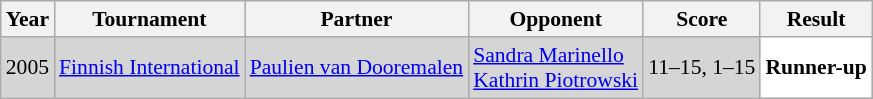<table class="sortable wikitable" style="font-size:90%;">
<tr>
<th>Year</th>
<th>Tournament</th>
<th>Partner</th>
<th>Opponent</th>
<th>Score</th>
<th>Result</th>
</tr>
<tr style="background:#D5D5D5">
<td align="center">2005</td>
<td align="left"><a href='#'>Finnish International</a></td>
<td align="left"> <a href='#'>Paulien van Dooremalen</a></td>
<td align="left"> <a href='#'>Sandra Marinello</a> <br>  <a href='#'>Kathrin Piotrowski</a></td>
<td align="left">11–15, 1–15</td>
<td style="text-align:left; background:white"> <strong>Runner-up</strong></td>
</tr>
</table>
